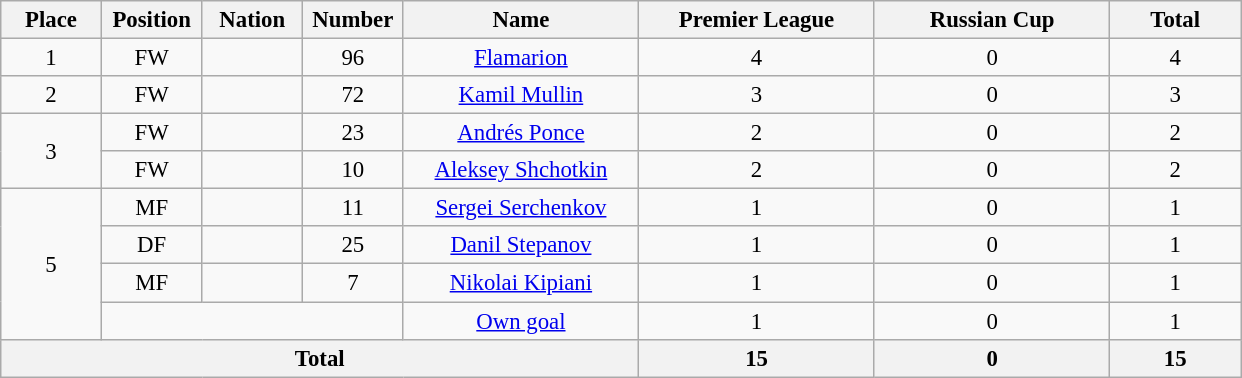<table class="wikitable" style="font-size: 95%; text-align: center;">
<tr>
<th width=60>Place</th>
<th width=60>Position</th>
<th width=60>Nation</th>
<th width=60>Number</th>
<th width=150>Name</th>
<th width=150>Premier League</th>
<th width=150>Russian Cup</th>
<th width=80>Total</th>
</tr>
<tr>
<td>1</td>
<td>FW</td>
<td></td>
<td>96</td>
<td><a href='#'>Flamarion</a></td>
<td>4</td>
<td>0</td>
<td>4</td>
</tr>
<tr>
<td>2</td>
<td>FW</td>
<td></td>
<td>72</td>
<td><a href='#'>Kamil Mullin</a></td>
<td>3</td>
<td>0</td>
<td>3</td>
</tr>
<tr>
<td rowspan="2">3</td>
<td>FW</td>
<td></td>
<td>23</td>
<td><a href='#'>Andrés Ponce</a></td>
<td>2</td>
<td>0</td>
<td>2</td>
</tr>
<tr>
<td>FW</td>
<td></td>
<td>10</td>
<td><a href='#'>Aleksey Shchotkin</a></td>
<td>2</td>
<td>0</td>
<td>2</td>
</tr>
<tr>
<td rowspan="4">5</td>
<td>MF</td>
<td></td>
<td>11</td>
<td><a href='#'>Sergei Serchenkov</a></td>
<td>1</td>
<td>0</td>
<td>1</td>
</tr>
<tr>
<td>DF</td>
<td></td>
<td>25</td>
<td><a href='#'>Danil Stepanov</a></td>
<td>1</td>
<td>0</td>
<td>1</td>
</tr>
<tr>
<td>MF</td>
<td></td>
<td>7</td>
<td><a href='#'>Nikolai Kipiani</a></td>
<td>1</td>
<td>0</td>
<td>1</td>
</tr>
<tr>
<td colspan="3"></td>
<td><a href='#'>Own goal</a></td>
<td>1</td>
<td>0</td>
<td>1</td>
</tr>
<tr>
<th colspan=5>Total</th>
<th>15</th>
<th>0</th>
<th>15</th>
</tr>
</table>
